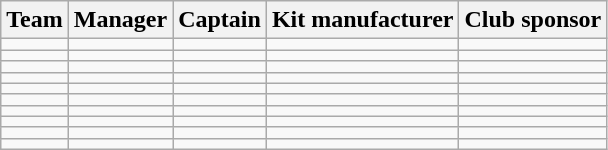<table class="wikitable sortable" style="text-align: left;">
<tr>
<th>Team</th>
<th>Manager</th>
<th>Captain</th>
<th>Kit manufacturer</th>
<th>Club sponsor</th>
</tr>
<tr>
<td></td>
<td></td>
<td></td>
<td></td>
<td></td>
</tr>
<tr>
<td></td>
<td></td>
<td></td>
<td></td>
<td></td>
</tr>
<tr>
<td></td>
<td></td>
<td></td>
<td></td>
<td></td>
</tr>
<tr>
<td></td>
<td></td>
<td></td>
<td></td>
<td></td>
</tr>
<tr>
<td></td>
<td></td>
<td></td>
<td></td>
<td></td>
</tr>
<tr>
<td></td>
<td></td>
<td></td>
<td></td>
<td></td>
</tr>
<tr>
<td></td>
<td></td>
<td></td>
<td></td>
<td></td>
</tr>
<tr>
<td></td>
<td></td>
<td></td>
<td></td>
<td></td>
</tr>
<tr>
<td></td>
<td></td>
<td></td>
<td></td>
<td></td>
</tr>
<tr>
<td></td>
<td></td>
<td></td>
<td></td>
<td></td>
</tr>
</table>
